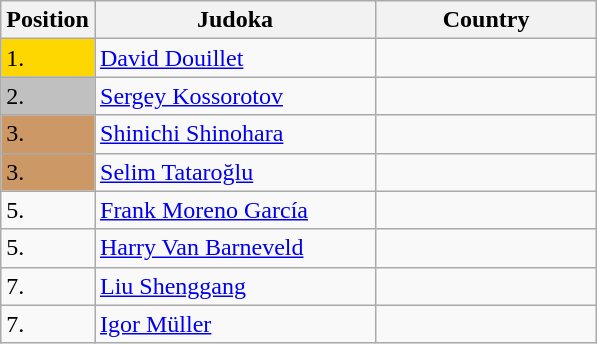<table class=wikitable>
<tr>
<th>Position</th>
<th width=180>Judoka</th>
<th width=140>Country</th>
</tr>
<tr>
<td bgcolor=gold>1.</td>
<td><a href='#'>David Douillet</a></td>
<td></td>
</tr>
<tr>
<td bgcolor=silver>2.</td>
<td><a href='#'>Sergey Kossorotov</a></td>
<td></td>
</tr>
<tr>
<td bgcolor=CC9966>3.</td>
<td><a href='#'>Shinichi Shinohara</a></td>
<td></td>
</tr>
<tr>
<td bgcolor=CC9966>3.</td>
<td><a href='#'>Selim Tataroğlu</a></td>
<td></td>
</tr>
<tr>
<td>5.</td>
<td><a href='#'>Frank Moreno García</a></td>
<td></td>
</tr>
<tr>
<td>5.</td>
<td><a href='#'>Harry Van Barneveld</a></td>
<td></td>
</tr>
<tr>
<td>7.</td>
<td><a href='#'>Liu Shenggang</a></td>
<td></td>
</tr>
<tr>
<td>7.</td>
<td><a href='#'>Igor Müller</a></td>
<td></td>
</tr>
</table>
